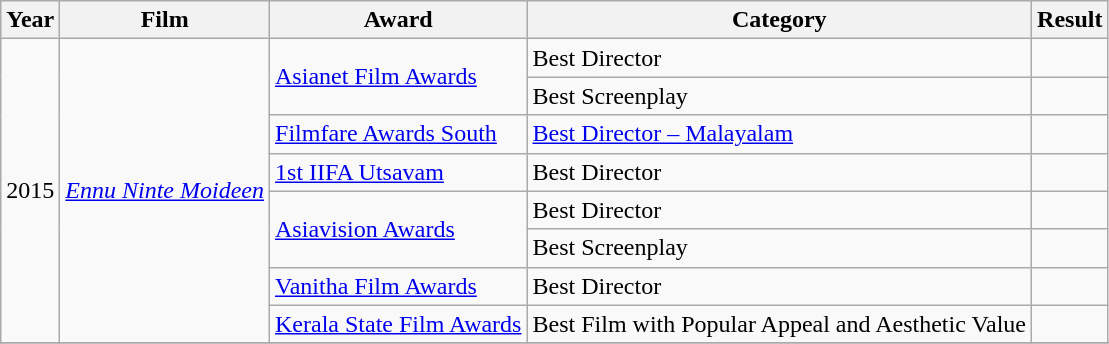<table class="wikitable plainrowheaders sortable">
<tr>
<th scope="col">Year</th>
<th scope="col">Film</th>
<th scope="col">Award</th>
<th scope="col">Category</th>
<th scope="col">Result</th>
</tr>
<tr>
<td rowspan="8">2015</td>
<td rowspan="8"><em><a href='#'>Ennu Ninte Moideen</a></em></td>
<td rowspan="2"><a href='#'>Asianet Film Awards</a></td>
<td>Best Director</td>
<td></td>
</tr>
<tr>
<td>Best Screenplay</td>
<td></td>
</tr>
<tr>
<td><a href='#'>Filmfare Awards South</a></td>
<td><a href='#'>Best Director – Malayalam</a></td>
<td></td>
</tr>
<tr>
<td rowspan="1"><a href='#'>1st IIFA Utsavam</a></td>
<td>Best Director</td>
<td></td>
</tr>
<tr>
<td rowspan="2"><a href='#'>Asiavision Awards</a></td>
<td>Best Director</td>
<td></td>
</tr>
<tr>
<td>Best Screenplay</td>
<td></td>
</tr>
<tr>
<td rowspan="1"><a href='#'>Vanitha Film Awards</a></td>
<td>Best Director</td>
<td></td>
</tr>
<tr>
<td rowspan="1"><a href='#'>Kerala State Film Awards</a></td>
<td>Best Film with Popular Appeal and Aesthetic Value</td>
<td></td>
</tr>
<tr>
</tr>
</table>
